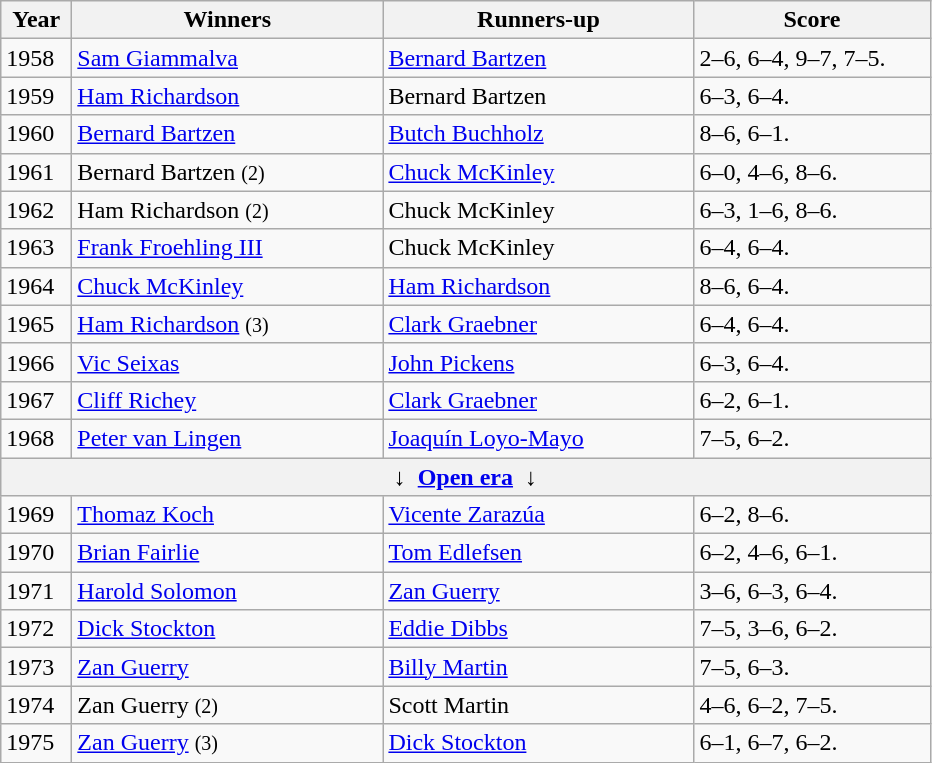<table class="wikitable">
<tr>
<th style="width:40px">Year</th>
<th style="width:200px">Winners</th>
<th style="width:200px">Runners-up</th>
<th style="width:150px" class="unsortable">Score</th>
</tr>
<tr>
<td>1958</td>
<td> <a href='#'>Sam Giammalva</a></td>
<td>  <a href='#'>Bernard Bartzen</a></td>
<td>2–6, 6–4, 9–7, 7–5.</td>
</tr>
<tr>
<td>1959</td>
<td> <a href='#'>Ham Richardson</a></td>
<td>  Bernard Bartzen</td>
<td>6–3, 6–4.</td>
</tr>
<tr>
<td>1960</td>
<td> <a href='#'>Bernard Bartzen</a></td>
<td> <a href='#'>Butch Buchholz</a></td>
<td>8–6, 6–1.</td>
</tr>
<tr>
<td>1961</td>
<td>  Bernard Bartzen <small>(2)</small></td>
<td> <a href='#'>Chuck McKinley</a></td>
<td>6–0, 4–6, 8–6.</td>
</tr>
<tr>
<td>1962</td>
<td>  Ham Richardson <small>(2)</small></td>
<td> Chuck McKinley</td>
<td>6–3, 1–6, 8–6.</td>
</tr>
<tr>
<td>1963</td>
<td> <a href='#'>Frank Froehling III</a></td>
<td> Chuck McKinley</td>
<td>6–4, 6–4.</td>
</tr>
<tr>
<td>1964</td>
<td> <a href='#'>Chuck McKinley</a></td>
<td> <a href='#'>Ham Richardson</a></td>
<td>8–6, 6–4.</td>
</tr>
<tr>
<td>1965</td>
<td> <a href='#'>Ham Richardson</a> <small>(3)</small></td>
<td> <a href='#'>Clark Graebner</a></td>
<td>6–4, 6–4.</td>
</tr>
<tr>
<td>1966</td>
<td> <a href='#'>Vic Seixas</a></td>
<td> <a href='#'>John Pickens</a></td>
<td>6–3, 6–4.</td>
</tr>
<tr>
<td>1967</td>
<td> <a href='#'>Cliff Richey</a></td>
<td> <a href='#'>Clark Graebner</a></td>
<td>6–2, 6–1.</td>
</tr>
<tr>
<td>1968</td>
<td> <a href='#'>Peter van Lingen</a></td>
<td> <a href='#'>Joaquín Loyo-Mayo</a></td>
<td>7–5, 6–2.</td>
</tr>
<tr>
<th colspan=4 align=center>↓  <a href='#'>Open era</a>  ↓</th>
</tr>
<tr>
<td>1969</td>
<td> <a href='#'>Thomaz Koch</a></td>
<td> <a href='#'>Vicente Zarazúa</a></td>
<td>6–2, 8–6.</td>
</tr>
<tr>
<td>1970</td>
<td> <a href='#'>Brian Fairlie</a></td>
<td> <a href='#'>Tom Edlefsen</a></td>
<td>6–2, 4–6, 6–1.</td>
</tr>
<tr>
<td>1971</td>
<td> <a href='#'>Harold Solomon</a></td>
<td> <a href='#'>Zan Guerry</a></td>
<td>3–6, 6–3, 6–4.</td>
</tr>
<tr>
<td>1972</td>
<td> <a href='#'>Dick Stockton</a></td>
<td> <a href='#'>Eddie Dibbs</a></td>
<td>7–5, 3–6, 6–2.</td>
</tr>
<tr>
<td>1973</td>
<td>  <a href='#'>Zan Guerry</a></td>
<td> <a href='#'>Billy Martin</a></td>
<td>7–5, 6–3.</td>
</tr>
<tr>
<td>1974</td>
<td> Zan Guerry <small>(2)</small></td>
<td> Scott Martin</td>
<td>4–6, 6–2, 7–5.</td>
</tr>
<tr>
<td>1975</td>
<td>  <a href='#'>Zan Guerry</a> <small>(3)</small></td>
<td> <a href='#'>Dick Stockton</a></td>
<td>6–1, 6–7, 6–2.</td>
</tr>
</table>
